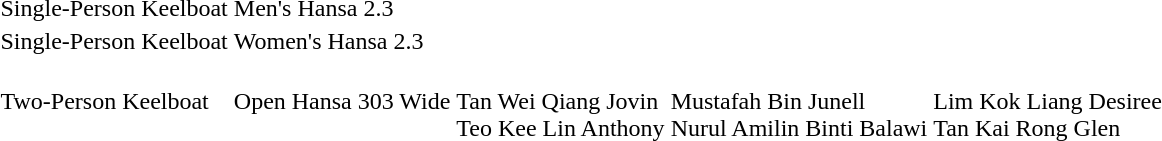<table>
<tr>
<td>Single-Person Keelboat</td>
<td>Men's Hansa 2.3</td>
<td></td>
<td></td>
<td></td>
</tr>
<tr>
<td>Single-Person Keelboat</td>
<td>Women's Hansa 2.3</td>
<td></td>
<td></td>
<td></td>
</tr>
<tr>
<td>Two-Person Keelboat</td>
<td>Open Hansa 303 Wide</td>
<td><br>Tan Wei Qiang Jovin<br>Teo Kee Lin Anthony</td>
<td><br>Mustafah Bin Junell<br>Nurul Amilin Binti Balawi</td>
<td><br>Lim Kok Liang Desiree<br>Tan Kai Rong Glen</td>
</tr>
</table>
